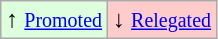<table class="wikitable" align="center">
<tr>
<td style="background:#ddffdd">↑ <small><a href='#'>Promoted</a></small></td>
<td style="background:#ffcccc">↓ <small><a href='#'>Relegated</a></small></td>
</tr>
</table>
